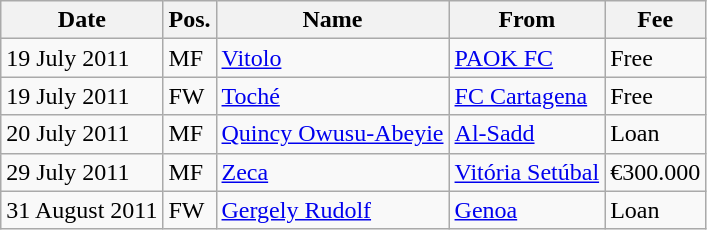<table class="wikitable">
<tr>
<th>Date</th>
<th>Pos.</th>
<th>Name</th>
<th>From</th>
<th>Fee</th>
</tr>
<tr>
<td>19 July 2011</td>
<td>MF</td>
<td><a href='#'>Vitolo</a></td>
<td><a href='#'>PAOK FC</a></td>
<td>Free</td>
</tr>
<tr>
<td>19 July 2011</td>
<td>FW</td>
<td><a href='#'>Toché</a></td>
<td><a href='#'>FC Cartagena</a></td>
<td>Free</td>
</tr>
<tr>
<td>20 July 2011</td>
<td>MF</td>
<td><a href='#'>Quincy Owusu-Abeyie</a></td>
<td><a href='#'>Al-Sadd</a></td>
<td>Loan </td>
</tr>
<tr>
<td>29 July 2011</td>
<td>MF</td>
<td><a href='#'>Zeca</a></td>
<td><a href='#'>Vitória Setúbal</a></td>
<td>€300.000 </td>
</tr>
<tr>
<td>31 August 2011</td>
<td>FW</td>
<td><a href='#'>Gergely Rudolf</a></td>
<td><a href='#'>Genoa</a></td>
<td>Loan</td>
</tr>
</table>
